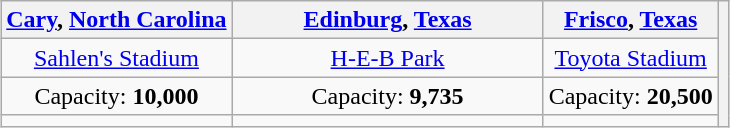<table class="wikitable" style="text-align:center; margin-left:auto; margin-right:auto; border:none;">
<tr>
<th><a href='#'>Cary</a>, <a href='#'>North Carolina</a></th>
<th style="width:200px"><a href='#'>Edinburg</a>, <a href='#'>Texas</a></th>
<th><a href='#'>Frisco</a>, <a href='#'>Texas</a></th>
<th rowspan="4"></th>
</tr>
<tr>
<td><a href='#'>Sahlen's Stadium</a></td>
<td><a href='#'>H-E-B Park</a></td>
<td><a href='#'>Toyota Stadium</a></td>
</tr>
<tr>
<td>Capacity: <strong>10,000</strong></td>
<td>Capacity: <strong>9,735</strong></td>
<td>Capacity: <strong>20,500</strong></td>
</tr>
<tr>
<td></td>
<td></td>
<td></td>
</tr>
</table>
